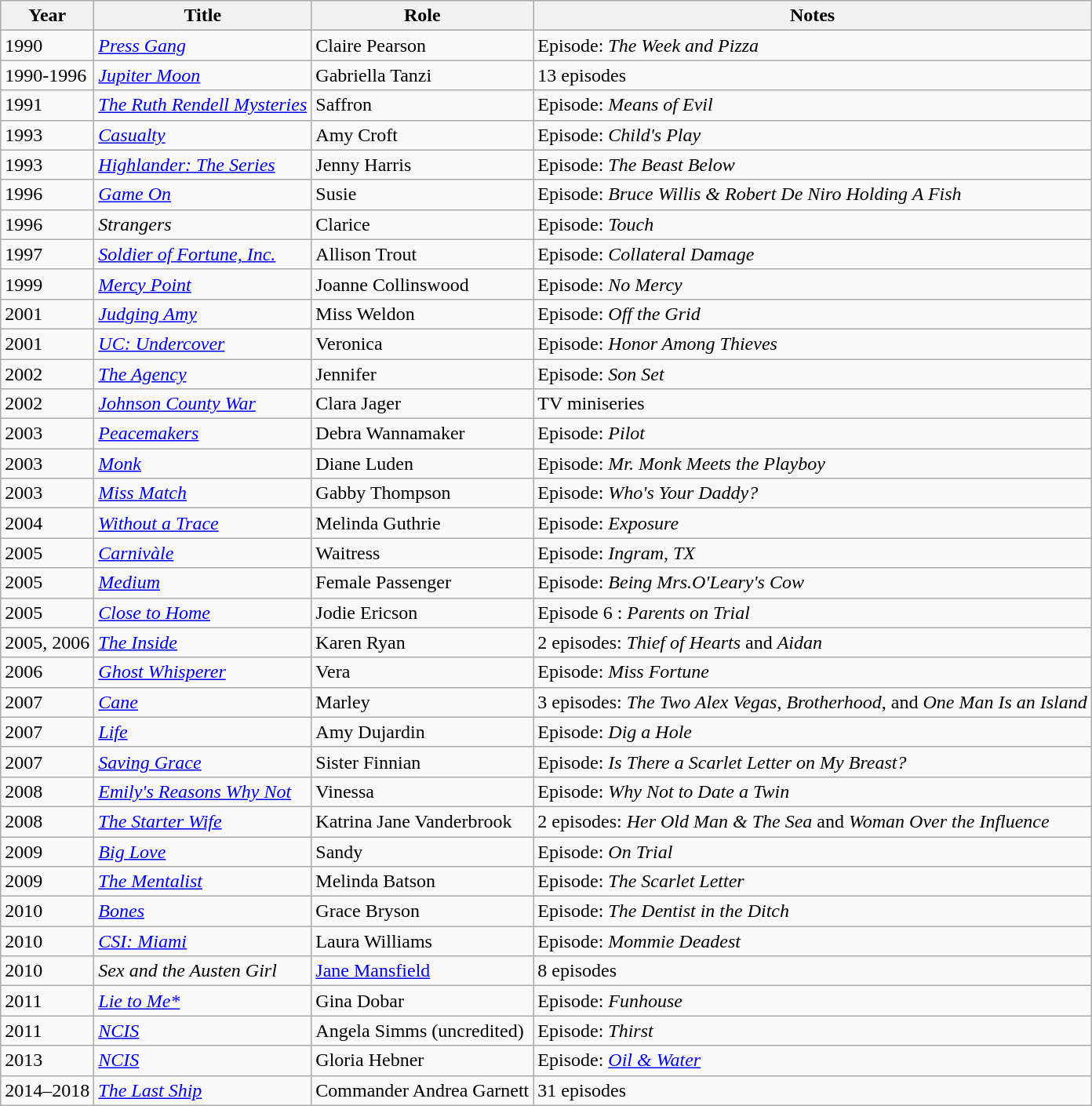<table class="wikitable sortable">
<tr>
<th>Year</th>
<th>Title</th>
<th>Role</th>
<th class="unsortable">Notes</th>
</tr>
<tr>
<td>1990</td>
<td><em><a href='#'>Press Gang</a></em></td>
<td>Claire Pearson</td>
<td>Episode: <em>The Week and Pizza</em></td>
</tr>
<tr>
<td>1990-1996</td>
<td><em><a href='#'>Jupiter Moon</a></em></td>
<td>Gabriella Tanzi</td>
<td>13 episodes</td>
</tr>
<tr>
<td>1991</td>
<td data-sort-value="Ruth Rendell Mysteries, The"><em><a href='#'>The Ruth Rendell Mysteries</a></em></td>
<td>Saffron</td>
<td>Episode: <em>Means of Evil</em></td>
</tr>
<tr>
<td>1993</td>
<td><em><a href='#'>Casualty</a></em></td>
<td>Amy Croft</td>
<td>Episode: <em>Child's Play</em></td>
</tr>
<tr>
<td>1993</td>
<td><em><a href='#'>Highlander: The Series</a></em></td>
<td>Jenny Harris</td>
<td>Episode: <em>The Beast Below</em></td>
</tr>
<tr>
<td>1996</td>
<td><em><a href='#'>Game On</a></em></td>
<td>Susie</td>
<td>Episode: <em>Bruce Willis & Robert De Niro Holding A Fish</em></td>
</tr>
<tr>
<td>1996</td>
<td><em>Strangers</em></td>
<td>Clarice</td>
<td>Episode: <em>Touch</em></td>
</tr>
<tr>
<td>1997</td>
<td><em><a href='#'>Soldier of Fortune, Inc.</a></em></td>
<td>Allison Trout</td>
<td>Episode: <em>Collateral Damage</em></td>
</tr>
<tr>
<td>1999</td>
<td><em><a href='#'>Mercy Point</a></em></td>
<td>Joanne Collinswood</td>
<td>Episode: <em>No Mercy</em></td>
</tr>
<tr>
<td>2001</td>
<td><em><a href='#'>Judging Amy</a></em></td>
<td>Miss Weldon</td>
<td>Episode: <em>Off the Grid</em></td>
</tr>
<tr>
<td>2001</td>
<td><em><a href='#'>UC: Undercover</a></em></td>
<td>Veronica</td>
<td>Episode: <em>Honor Among Thieves</em></td>
</tr>
<tr>
<td>2002</td>
<td data-sort-value="Agency, The"><em><a href='#'>The Agency</a></em></td>
<td>Jennifer</td>
<td>Episode: <em>Son Set</em></td>
</tr>
<tr>
<td>2002</td>
<td><em><a href='#'>Johnson County War</a></em></td>
<td>Clara Jager</td>
<td>TV miniseries</td>
</tr>
<tr>
<td>2003</td>
<td><em><a href='#'>Peacemakers</a></em></td>
<td>Debra Wannamaker</td>
<td>Episode: <em>Pilot</em></td>
</tr>
<tr>
<td>2003</td>
<td><em><a href='#'>Monk</a></em></td>
<td>Diane Luden</td>
<td>Episode: <em>Mr. Monk Meets the Playboy</em></td>
</tr>
<tr>
<td>2003</td>
<td><em><a href='#'>Miss Match</a></em></td>
<td>Gabby Thompson</td>
<td>Episode: <em>Who's Your Daddy?</em></td>
</tr>
<tr>
<td>2004</td>
<td><em><a href='#'>Without a Trace</a></em></td>
<td>Melinda Guthrie</td>
<td>Episode: <em>Exposure</em></td>
</tr>
<tr>
<td>2005</td>
<td><em><a href='#'>Carnivàle</a></em></td>
<td>Waitress</td>
<td>Episode: <em>Ingram, TX</em></td>
</tr>
<tr>
<td>2005</td>
<td><em><a href='#'>Medium</a></em></td>
<td>Female Passenger</td>
<td>Episode: <em>Being Mrs.O'Leary's Cow</em></td>
</tr>
<tr>
<td>2005</td>
<td><em><a href='#'>Close to Home</a></em></td>
<td>Jodie Ericson</td>
<td>Episode 6 : <em>Parents on Trial</em></td>
</tr>
<tr>
<td>2005, 2006</td>
<td data-sort-value="Inside, The"><em><a href='#'>The Inside</a></em></td>
<td>Karen Ryan</td>
<td>2 episodes: <em>Thief of Hearts</em> and <em>Aidan</em></td>
</tr>
<tr>
<td>2006</td>
<td><em><a href='#'>Ghost Whisperer</a></em></td>
<td>Vera</td>
<td>Episode: <em>Miss Fortune</em></td>
</tr>
<tr>
<td>2007</td>
<td><em><a href='#'>Cane</a></em></td>
<td>Marley</td>
<td>3 episodes: <em>The Two Alex Vegas</em>, <em>Brotherhood</em>, and <em>One Man Is an Island</em></td>
</tr>
<tr>
<td>2007</td>
<td><em><a href='#'>Life</a></em></td>
<td>Amy Dujardin</td>
<td>Episode: <em>Dig a Hole</em></td>
</tr>
<tr>
<td>2007</td>
<td><em><a href='#'>Saving Grace</a></em></td>
<td>Sister Finnian</td>
<td>Episode: <em>Is There a Scarlet Letter on My Breast?</em></td>
</tr>
<tr>
<td>2008</td>
<td><em><a href='#'>Emily's Reasons Why Not</a></em></td>
<td>Vinessa</td>
<td>Episode: <em>Why Not to Date a Twin</em></td>
</tr>
<tr>
<td>2008</td>
<td data-sort-value="Starter Wife, The"><em><a href='#'>The Starter Wife</a></em></td>
<td>Katrina Jane Vanderbrook</td>
<td>2 episodes: <em>Her Old Man & The Sea</em> and <em>Woman Over the Influence</em></td>
</tr>
<tr>
<td>2009</td>
<td><em><a href='#'>Big Love</a></em></td>
<td>Sandy</td>
<td>Episode: <em>On Trial</em></td>
</tr>
<tr>
<td>2009</td>
<td data-sort-value="Mentalist, The"><em><a href='#'>The Mentalist</a></em></td>
<td>Melinda Batson</td>
<td>Episode: <em>The Scarlet Letter</em></td>
</tr>
<tr>
<td>2010</td>
<td><em><a href='#'>Bones</a></em></td>
<td>Grace Bryson</td>
<td>Episode: <em>The Dentist in the Ditch</em></td>
</tr>
<tr>
<td>2010</td>
<td><em><a href='#'>CSI: Miami</a></em></td>
<td>Laura Williams</td>
<td>Episode: <em>Mommie Deadest</em></td>
</tr>
<tr>
<td>2010</td>
<td><em>Sex and the Austen Girl</em></td>
<td><a href='#'>Jane Mansfield</a></td>
<td>8 episodes</td>
</tr>
<tr>
<td>2011</td>
<td><em><a href='#'>Lie to Me*</a></em></td>
<td>Gina Dobar</td>
<td>Episode: <em>Funhouse</em></td>
</tr>
<tr>
<td>2011</td>
<td><em><a href='#'>NCIS</a></em></td>
<td>Angela Simms (uncredited)</td>
<td>Episode: <em>Thirst</em></td>
</tr>
<tr>
<td>2013</td>
<td><em><a href='#'>NCIS</a></em></td>
<td>Gloria Hebner</td>
<td>Episode: <em><a href='#'>Oil & Water</a></em></td>
</tr>
<tr>
<td>2014–2018</td>
<td data-sort-value="Last Ship, The"><em><a href='#'>The Last Ship</a></em></td>
<td>Commander Andrea Garnett</td>
<td>31 episodes</td>
</tr>
</table>
